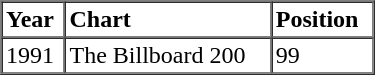<table border=1 cellspacing=0 cellpadding=2 width="250px">
<tr>
<th align="left">Year</th>
<th align="left">Chart</th>
<th align="left">Position</th>
</tr>
<tr>
<td align="left">1991</td>
<td align="left">The Billboard 200</td>
<td align="left">99</td>
</tr>
<tr>
</tr>
</table>
